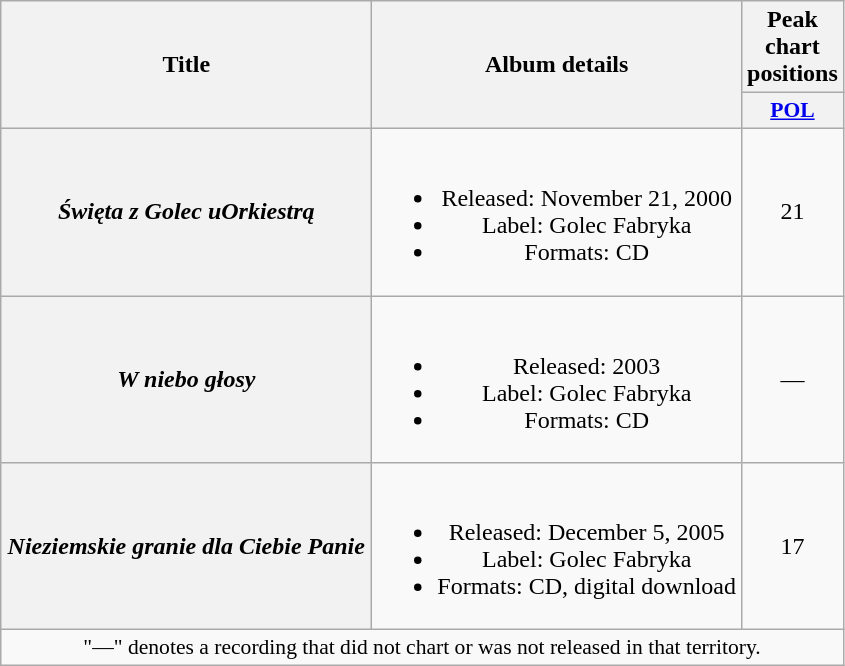<table class="wikitable plainrowheaders" style="text-align:center;">
<tr>
<th scope="col" rowspan="2" style="width:15em;">Title</th>
<th scope="col" rowspan="2">Album details</th>
<th scope="col" colspan="1">Peak chart positions</th>
</tr>
<tr>
<th scope="col" style="width:3em;font-size:90%;"><a href='#'>POL</a><br></th>
</tr>
<tr>
<th scope="row"><em>Święta z Golec uOrkiestrą</em></th>
<td><br><ul><li>Released: November 21, 2000</li><li>Label: Golec Fabryka</li><li>Formats: CD</li></ul></td>
<td>21</td>
</tr>
<tr>
<th scope="row"><em>W niebo głosy</em></th>
<td><br><ul><li>Released: 2003</li><li>Label: Golec Fabryka</li><li>Formats: CD</li></ul></td>
<td>—</td>
</tr>
<tr>
<th scope="row"><em>Nieziemskie granie dla Ciebie Panie</em></th>
<td><br><ul><li>Released: December 5, 2005</li><li>Label: Golec Fabryka</li><li>Formats: CD, digital download</li></ul></td>
<td>17</td>
</tr>
<tr>
<td colspan="20" style="font-size:90%">"—" denotes a recording that did not chart or was not released in that territory.</td>
</tr>
</table>
